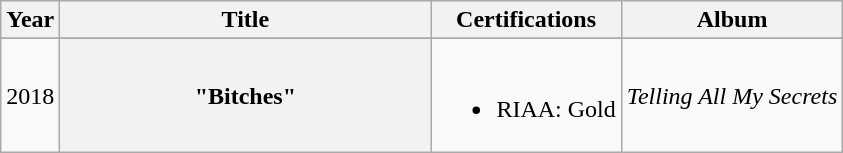<table class="wikitable plainrowheaders" style="text-align:center;">
<tr>
<th rowspan="1" scope="col">Year</th>
<th rowspan="1" scope="col" style="width:15em;">Title</th>
<th rowspan="1" scope="col">Certifications</th>
<th rowspan="1" scope="col">Album</th>
</tr>
<tr style="font-size:smaller;">
</tr>
<tr>
<td>2018</td>
<th scope="row">"Bitches"</th>
<td><br><ul><li>RIAA: Gold</li></ul></td>
<td><em>Telling All My Secrets</em></td>
</tr>
</table>
